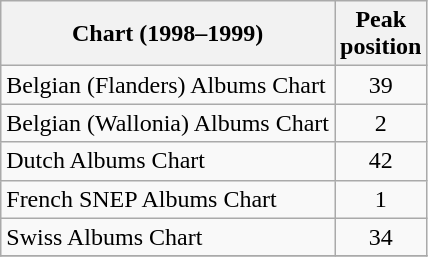<table class="wikitable sortable">
<tr>
<th>Chart (1998–1999)</th>
<th align="center">Peak<br>position</th>
</tr>
<tr>
<td>Belgian (Flanders) Albums Chart</td>
<td align="center">39</td>
</tr>
<tr>
<td>Belgian (Wallonia) Albums Chart</td>
<td align="center">2</td>
</tr>
<tr>
<td>Dutch Albums Chart</td>
<td align="center">42</td>
</tr>
<tr>
<td>French SNEP Albums Chart</td>
<td align="center">1</td>
</tr>
<tr>
<td>Swiss Albums Chart</td>
<td align="center">34</td>
</tr>
<tr>
</tr>
</table>
